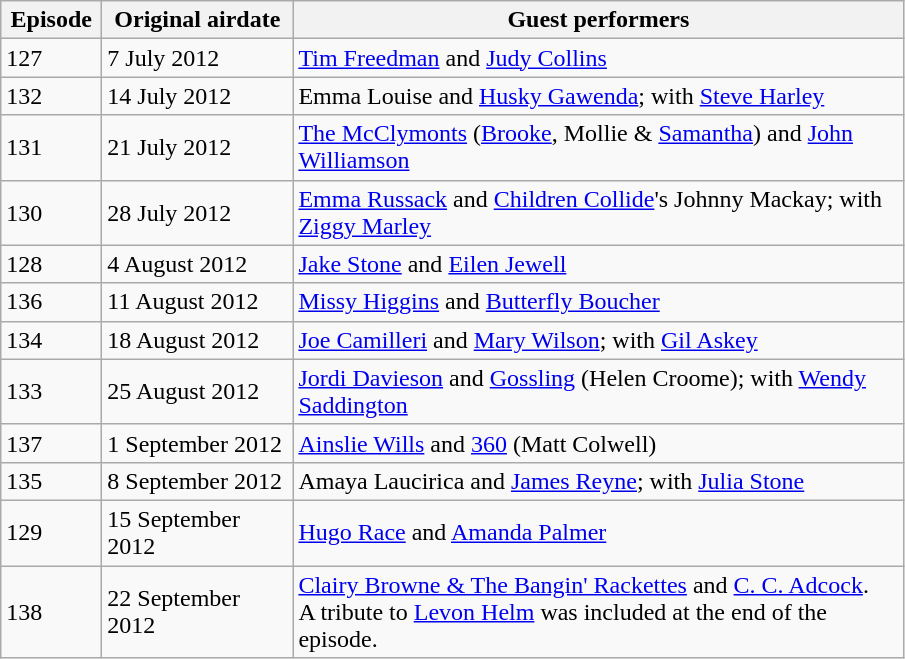<table class="wikitable sortable">
<tr>
<th width="60px">Episode</th>
<th width="120px">Original airdate</th>
<th width="400px" class="unsortable">Guest performers</th>
</tr>
<tr>
<td>127</td>
<td>7 July 2012</td>
<td><a href='#'>Tim Freedman</a> and <a href='#'>Judy Collins</a></td>
</tr>
<tr>
<td>132</td>
<td>14 July 2012</td>
<td>Emma Louise and <a href='#'>Husky Gawenda</a>; with <a href='#'>Steve Harley</a></td>
</tr>
<tr>
<td>131</td>
<td>21 July 2012</td>
<td><a href='#'>The McClymonts</a> (<a href='#'>Brooke</a>, Mollie & <a href='#'>Samantha</a>) and <a href='#'>John Williamson</a></td>
</tr>
<tr>
<td>130</td>
<td>28 July 2012</td>
<td><a href='#'>Emma Russack</a> and <a href='#'>Children Collide</a>'s Johnny Mackay; with <a href='#'>Ziggy Marley</a></td>
</tr>
<tr>
<td>128</td>
<td>4 August 2012</td>
<td><a href='#'>Jake Stone</a> and <a href='#'>Eilen Jewell</a></td>
</tr>
<tr>
<td>136</td>
<td>11 August 2012</td>
<td><a href='#'>Missy Higgins</a> and <a href='#'>Butterfly Boucher</a></td>
</tr>
<tr>
<td>134</td>
<td>18 August 2012</td>
<td><a href='#'>Joe Camilleri</a> and <a href='#'>Mary Wilson</a>; with <a href='#'>Gil Askey</a></td>
</tr>
<tr>
<td>133</td>
<td>25 August 2012</td>
<td><a href='#'>Jordi Davieson</a> and <a href='#'>Gossling</a> (Helen Croome); with <a href='#'>Wendy Saddington</a></td>
</tr>
<tr>
<td>137</td>
<td>1 September 2012</td>
<td><a href='#'>Ainslie Wills</a> and <a href='#'>360</a> (Matt Colwell)</td>
</tr>
<tr>
<td>135</td>
<td>8 September 2012</td>
<td>Amaya Laucirica and <a href='#'>James Reyne</a>; with <a href='#'>Julia Stone</a></td>
</tr>
<tr>
<td>129</td>
<td>15 September 2012</td>
<td><a href='#'>Hugo Race</a> and <a href='#'>Amanda Palmer</a></td>
</tr>
<tr>
<td>138</td>
<td>22 September 2012</td>
<td><a href='#'>Clairy Browne & The Bangin' Rackettes</a> and <a href='#'>C. C. Adcock</a>.<br>A tribute to <a href='#'>Levon Helm</a> was included at the end of the episode.</td>
</tr>
</table>
